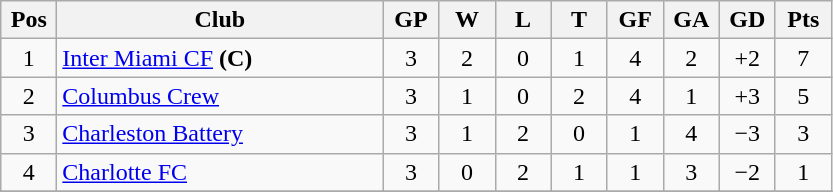<table class="wikitable" style="text-align:center">
<tr>
<th width=30>Pos</th>
<th width=210>Club</th>
<th width=30>GP</th>
<th width=30>W</th>
<th width=30>L</th>
<th width=30>T</th>
<th width=30>GF</th>
<th width=30>GA</th>
<th width=30>GD</th>
<th width=30>Pts</th>
</tr>
<tr>
<td>1</td>
<td style="text-align:left;"><a href='#'>Inter Miami CF</a> <strong>(C)</strong></td>
<td>3</td>
<td>2</td>
<td>0</td>
<td>1</td>
<td>4</td>
<td>2</td>
<td>+2</td>
<td>7</td>
</tr>
<tr>
<td>2</td>
<td style="text-align:left;"><a href='#'>Columbus Crew</a></td>
<td>3</td>
<td>1</td>
<td>0</td>
<td>2</td>
<td>4</td>
<td>1</td>
<td>+3</td>
<td>5</td>
</tr>
<tr>
<td>3</td>
<td style="text-align:left;"><a href='#'>Charleston Battery</a></td>
<td>3</td>
<td>1</td>
<td>2</td>
<td>0</td>
<td>1</td>
<td>4</td>
<td>−3</td>
<td>3</td>
</tr>
<tr>
<td>4</td>
<td style="text-align:left;"><a href='#'>Charlotte FC</a></td>
<td>3</td>
<td>0</td>
<td>2</td>
<td>1</td>
<td>1</td>
<td>3</td>
<td>−2</td>
<td>1</td>
</tr>
<tr>
</tr>
</table>
